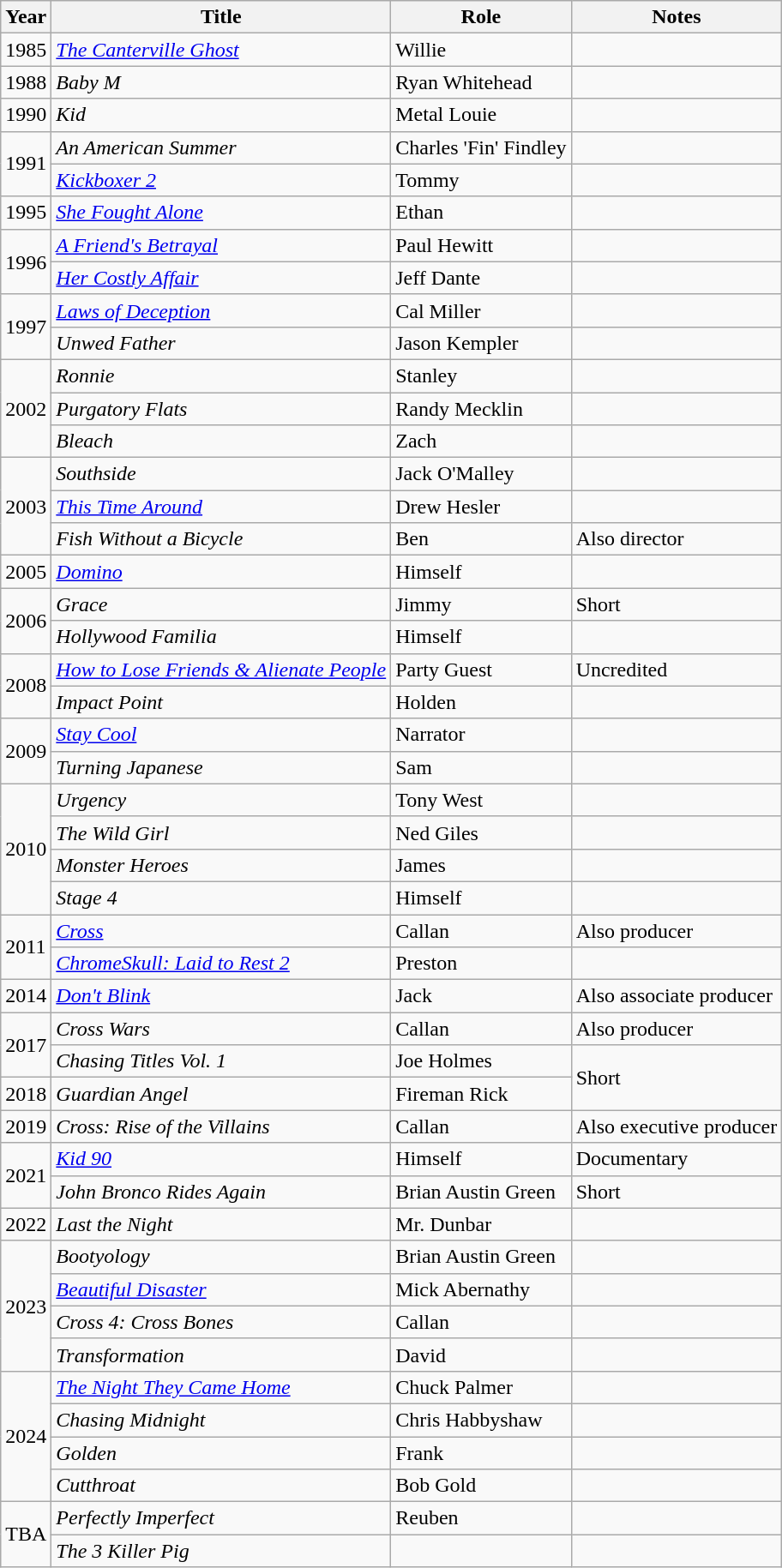<table class="wikitable sortable">
<tr>
<th>Year</th>
<th>Title</th>
<th>Role</th>
<th class="unsortable">Notes</th>
</tr>
<tr>
<td>1985</td>
<td><em><a href='#'>The Canterville Ghost</a></em></td>
<td>Willie</td>
<td></td>
</tr>
<tr>
<td>1988</td>
<td><em>Baby M</em></td>
<td>Ryan Whitehead</td>
<td></td>
</tr>
<tr>
<td>1990</td>
<td><em>Kid</em></td>
<td>Metal Louie</td>
<td></td>
</tr>
<tr>
<td rowspan=2>1991</td>
<td><em>An American Summer</em></td>
<td>Charles 'Fin' Findley</td>
<td></td>
</tr>
<tr>
<td><em><a href='#'>Kickboxer 2</a></em></td>
<td>Tommy</td>
<td></td>
</tr>
<tr>
<td>1995</td>
<td><em><a href='#'>She Fought Alone</a></em></td>
<td>Ethan</td>
<td></td>
</tr>
<tr>
<td rowspan=2>1996</td>
<td><em><a href='#'>A Friend's Betrayal</a></em></td>
<td>Paul Hewitt</td>
<td></td>
</tr>
<tr>
<td><em><a href='#'>Her Costly Affair</a></em></td>
<td>Jeff Dante</td>
<td></td>
</tr>
<tr>
<td rowspan=2>1997</td>
<td><em><a href='#'>Laws of Deception</a></em></td>
<td>Cal Miller</td>
<td></td>
</tr>
<tr>
<td><em>Unwed Father</em></td>
<td>Jason Kempler</td>
<td></td>
</tr>
<tr>
<td rowspan=3>2002</td>
<td><em>Ronnie</em></td>
<td>Stanley</td>
<td></td>
</tr>
<tr>
<td><em>Purgatory Flats</em></td>
<td>Randy Mecklin</td>
<td></td>
</tr>
<tr>
<td><em>Bleach</em></td>
<td>Zach</td>
<td></td>
</tr>
<tr>
<td rowspan=3>2003</td>
<td><em>Southside</em></td>
<td>Jack O'Malley</td>
<td></td>
</tr>
<tr>
<td><em><a href='#'>This Time Around</a></em></td>
<td>Drew Hesler</td>
<td></td>
</tr>
<tr>
<td><em>Fish Without a Bicycle</em></td>
<td>Ben</td>
<td>Also director</td>
</tr>
<tr>
<td>2005</td>
<td><em><a href='#'>Domino</a></em></td>
<td>Himself</td>
<td></td>
</tr>
<tr>
<td rowspan=2>2006</td>
<td><em>Grace</em></td>
<td>Jimmy</td>
<td>Short</td>
</tr>
<tr>
<td><em>Hollywood Familia</em></td>
<td>Himself</td>
<td></td>
</tr>
<tr>
<td rowspan=2>2008</td>
<td><em><a href='#'>How to Lose Friends & Alienate People</a></em></td>
<td>Party Guest</td>
<td>Uncredited</td>
</tr>
<tr>
<td><em>Impact Point</em></td>
<td>Holden</td>
<td></td>
</tr>
<tr>
<td rowspan=2>2009</td>
<td><em><a href='#'>Stay Cool</a></em></td>
<td>Narrator</td>
<td></td>
</tr>
<tr>
<td><em>Turning Japanese</em></td>
<td>Sam</td>
<td></td>
</tr>
<tr>
<td rowspan=4>2010</td>
<td><em>Urgency</em></td>
<td>Tony West</td>
<td></td>
</tr>
<tr>
<td><em>The Wild Girl</em></td>
<td>Ned Giles</td>
<td></td>
</tr>
<tr>
<td><em>Monster Heroes</em></td>
<td>James</td>
<td></td>
</tr>
<tr>
<td><em>Stage 4</em></td>
<td>Himself</td>
<td></td>
</tr>
<tr>
<td rowspan=2>2011</td>
<td><em><a href='#'>Cross</a></em></td>
<td>Callan</td>
<td>Also producer</td>
</tr>
<tr>
<td><em><a href='#'>ChromeSkull: Laid to Rest 2</a></em></td>
<td>Preston</td>
<td></td>
</tr>
<tr>
<td>2014</td>
<td><em><a href='#'>Don't Blink</a></em></td>
<td>Jack</td>
<td>Also associate producer</td>
</tr>
<tr>
<td rowspan=2>2017</td>
<td><em>Cross Wars</em></td>
<td>Callan</td>
<td>Also producer</td>
</tr>
<tr>
<td><em>Chasing Titles Vol. 1 </em></td>
<td>Joe Holmes</td>
<td rowspan=2>Short</td>
</tr>
<tr>
<td>2018</td>
<td><em>Guardian Angel</em></td>
<td>Fireman Rick</td>
</tr>
<tr>
<td>2019</td>
<td><em>Cross: Rise of the Villains</em></td>
<td>Callan</td>
<td>Also executive producer</td>
</tr>
<tr>
<td rowspan=2>2021</td>
<td><em><a href='#'>Kid 90</a></em></td>
<td>Himself</td>
<td>Documentary</td>
</tr>
<tr>
<td><em>John Bronco Rides Again</em></td>
<td>Brian Austin Green</td>
<td>Short</td>
</tr>
<tr>
<td>2022</td>
<td><em>Last the Night</em></td>
<td>Mr. Dunbar</td>
<td></td>
</tr>
<tr>
<td rowspan=4>2023</td>
<td><em>Bootyology</em></td>
<td>Brian Austin Green</td>
<td></td>
</tr>
<tr>
<td><em><a href='#'>Beautiful Disaster</a></em></td>
<td>Mick Abernathy</td>
<td></td>
</tr>
<tr>
<td><em>Cross 4: Cross Bones</em></td>
<td>Callan</td>
<td></td>
</tr>
<tr>
<td><em>Transformation</em></td>
<td>David</td>
<td></td>
</tr>
<tr>
<td rowspan=4>2024</td>
<td><em><a href='#'>The Night They Came Home</a></em></td>
<td>Chuck Palmer</td>
<td></td>
</tr>
<tr>
<td><em>Chasing Midnight</em></td>
<td>Chris Habbyshaw</td>
<td></td>
</tr>
<tr>
<td><em>Golden</em></td>
<td>Frank</td>
<td></td>
</tr>
<tr>
<td><em>Cutthroat</em></td>
<td>Bob Gold</td>
<td></td>
</tr>
<tr>
<td rowspan=2>TBA</td>
<td><em>Perfectly Imperfect</em></td>
<td>Reuben</td>
<td></td>
</tr>
<tr>
<td><em>The 3 Killer Pig</em></td>
<td></td>
<td></td>
</tr>
</table>
